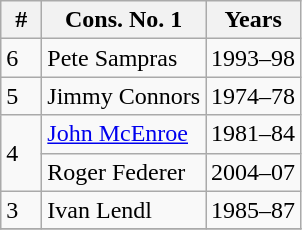<table class=wikitable style="display:inline-table;">
<tr>
<th width="20">#</th>
<th>Cons. No. 1</th>
<th>Years</th>
</tr>
<tr>
<td>6</td>
<td> Pete Sampras</td>
<td>1993–98</td>
</tr>
<tr>
<td>5</td>
<td> Jimmy Connors</td>
<td>1974–78</td>
</tr>
<tr>
<td rowspan="2">4</td>
<td> <a href='#'>John McEnroe</a></td>
<td>1981–84</td>
</tr>
<tr>
<td> Roger Federer</td>
<td>2004–07</td>
</tr>
<tr>
<td>3</td>
<td> Ivan Lendl</td>
<td>1985–87</td>
</tr>
<tr>
</tr>
</table>
